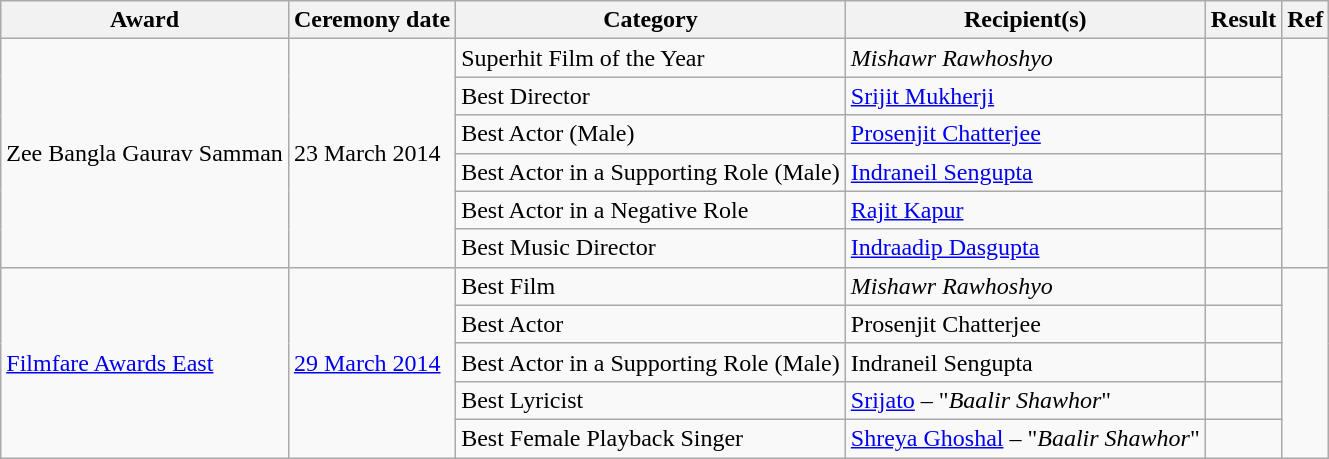<table class="wikitable">
<tr>
<th>Award</th>
<th>Ceremony date</th>
<th>Category</th>
<th>Recipient(s)</th>
<th>Result</th>
<th>Ref</th>
</tr>
<tr>
<td rowspan="6">Zee Bangla Gaurav Samman</td>
<td rowspan="6">23 March 2014</td>
<td>Superhit Film of the Year</td>
<td><em>Mishawr Rawhoshyo</em></td>
<td></td>
<td rowspan="6"></td>
</tr>
<tr>
<td>Best Director</td>
<td><a href='#'>Srijit Mukherji</a></td>
<td></td>
</tr>
<tr>
<td>Best Actor (Male)</td>
<td><a href='#'>Prosenjit Chatterjee</a></td>
<td></td>
</tr>
<tr>
<td>Best Actor in a Supporting Role (Male)</td>
<td><a href='#'>Indraneil Sengupta</a></td>
<td></td>
</tr>
<tr>
<td>Best Actor in a Negative Role</td>
<td><a href='#'>Rajit Kapur</a></td>
<td></td>
</tr>
<tr>
<td>Best Music Director</td>
<td><a href='#'>Indraadip Dasgupta</a></td>
<td></td>
</tr>
<tr>
<td rowspan="5"><a href='#'>Filmfare Awards East</a></td>
<td rowspan="5"><a href='#'>29 March 2014</a></td>
<td>Best Film</td>
<td><em>Mishawr Rawhoshyo</em></td>
<td></td>
<td rowspan="5"></td>
</tr>
<tr>
<td>Best Actor</td>
<td>Prosenjit Chatterjee</td>
<td></td>
</tr>
<tr>
<td>Best Actor in a Supporting Role (Male)</td>
<td>Indraneil Sengupta</td>
<td></td>
</tr>
<tr>
<td>Best Lyricist</td>
<td><a href='#'>Srijato</a> – "<em>Baalir Shawhor</em>"</td>
<td></td>
</tr>
<tr>
<td>Best Female Playback Singer</td>
<td><a href='#'>Shreya Ghoshal</a> – "<em>Baalir Shawhor</em>"</td>
<td></td>
</tr>
</table>
